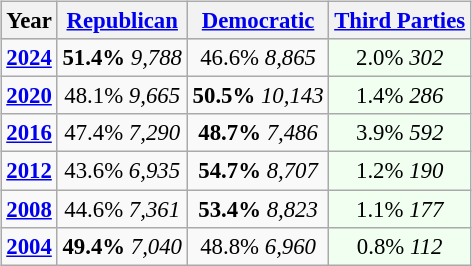<table class="wikitable" style="float:right; font-size:95%;">
<tr bgcolor=lightgrey>
<th>Year</th>
<th><a href='#'>Republican</a></th>
<th><a href='#'>Democratic</a></th>
<th><a href='#'>Third Parties</a></th>
</tr>
<tr>
<td style="text-align:center;" ><strong><a href='#'>2024</a></strong></td>
<td style="text-align:center;" ><strong>51.4%</strong> <em>9,788</em></td>
<td style="text-align:center;" >46.6% <em>8,865</em></td>
<td style="text-align:center; background:honeyDew;">2.0% <em>302</em></td>
</tr>
<tr>
<td style="text-align:center;" ><strong><a href='#'>2020</a></strong></td>
<td style="text-align:center;" >48.1% <em>9,665</em></td>
<td style="text-align:center;" ><strong>50.5%</strong> <em>10,143</em></td>
<td style="text-align:center; background:honeyDew;">1.4% <em>286</em></td>
</tr>
<tr>
<td style="text-align:center;" ><strong><a href='#'>2016</a></strong></td>
<td style="text-align:center;" >47.4% <em>7,290</em></td>
<td style="text-align:center;" ><strong>48.7%</strong> <em>7,486</em></td>
<td style="text-align:center; background:honeyDew;">3.9% <em>592</em></td>
</tr>
<tr>
<td style="text-align:center;" ><strong><a href='#'>2012</a></strong></td>
<td style="text-align:center;" >43.6% <em>6,935</em></td>
<td style="text-align:center;" ><strong>54.7%</strong> <em>8,707</em></td>
<td style="text-align:center; background:honeyDew;">1.2% <em>190</em></td>
</tr>
<tr>
<td style="text-align:center;" ><strong><a href='#'>2008</a></strong></td>
<td style="text-align:center;" >44.6% <em>7,361</em></td>
<td style="text-align:center;" ><strong>53.4%</strong> <em>8,823</em></td>
<td style="text-align:center; background:honeyDew;">1.1% <em>177</em></td>
</tr>
<tr>
<td style="text-align:center;" ><strong><a href='#'>2004</a></strong></td>
<td style="text-align:center;" ><strong>49.4%</strong> <em>7,040</em></td>
<td style="text-align:center;" >48.8% <em>6,960</em></td>
<td style="text-align:center; background:honeyDew;">0.8% <em>112</em></td>
</tr>
</table>
